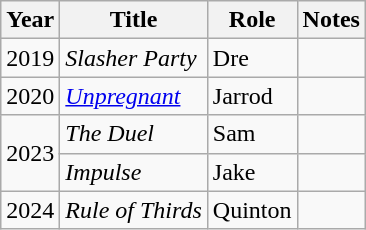<table class="wikitable">
<tr>
<th>Year</th>
<th>Title</th>
<th>Role</th>
<th>Notes</th>
</tr>
<tr>
<td>2019</td>
<td><em>Slasher Party</em></td>
<td>Dre</td>
<td></td>
</tr>
<tr>
<td>2020</td>
<td><em><a href='#'>Unpregnant</a></em></td>
<td>Jarrod</td>
<td></td>
</tr>
<tr>
<td rowspan="2">2023</td>
<td><em>The Duel</em></td>
<td>Sam</td>
<td></td>
</tr>
<tr>
<td><em>Impulse</em></td>
<td>Jake</td>
<td></td>
</tr>
<tr>
<td>2024</td>
<td><em>Rule of Thirds</em></td>
<td>Quinton</td>
<td></td>
</tr>
</table>
